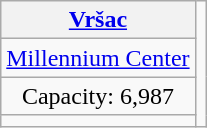<table class="wikitable" style="text-align:center">
<tr>
<th><a href='#'>Vršac</a></th>
<td rowspan=4></td>
</tr>
<tr>
<td><a href='#'>Millennium Center</a></td>
</tr>
<tr>
<td>Capacity: 6,987</td>
</tr>
<tr>
<td></td>
</tr>
</table>
